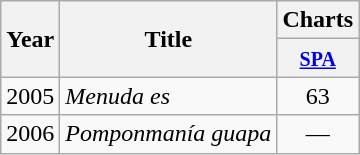<table class="wikitable">
<tr>
<th rowspan="2">Year</th>
<th rowspan="2">Title</th>
<th>Charts</th>
</tr>
<tr>
<th><small><a href='#'>SPA</a></small><br></th>
</tr>
<tr>
<td align="center">2005</td>
<td><em>Menuda es</em></td>
<td align="center">63</td>
</tr>
<tr>
<td>2006</td>
<td><em>Pomponmanía guapa</em></td>
<td align="center">—</td>
</tr>
</table>
